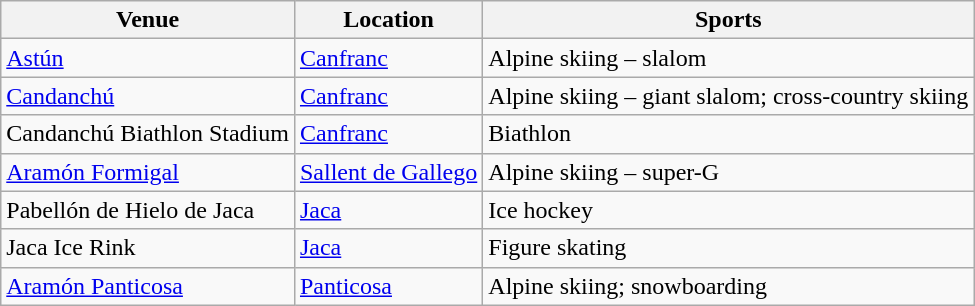<table class="wikitable">
<tr>
<th>Venue</th>
<th>Location</th>
<th>Sports</th>
</tr>
<tr>
<td><a href='#'>Astún</a></td>
<td><a href='#'>Canfranc</a></td>
<td>Alpine skiing – slalom</td>
</tr>
<tr>
<td><a href='#'>Candanchú</a></td>
<td><a href='#'>Canfranc</a></td>
<td>Alpine skiing – giant slalom; cross-country skiing</td>
</tr>
<tr>
<td>Candanchú Biathlon Stadium</td>
<td><a href='#'>Canfranc</a></td>
<td>Biathlon</td>
</tr>
<tr>
<td><a href='#'>Aramón Formigal</a></td>
<td><a href='#'>Sallent de Gallego</a></td>
<td>Alpine skiing – super-G</td>
</tr>
<tr>
<td>Pabellón de Hielo de Jaca</td>
<td><a href='#'>Jaca</a></td>
<td>Ice hockey</td>
</tr>
<tr>
<td>Jaca Ice Rink</td>
<td><a href='#'>Jaca</a></td>
<td>Figure skating</td>
</tr>
<tr>
<td><a href='#'>Aramón Panticosa</a></td>
<td><a href='#'>Panticosa</a></td>
<td>Alpine skiing; snowboarding</td>
</tr>
</table>
